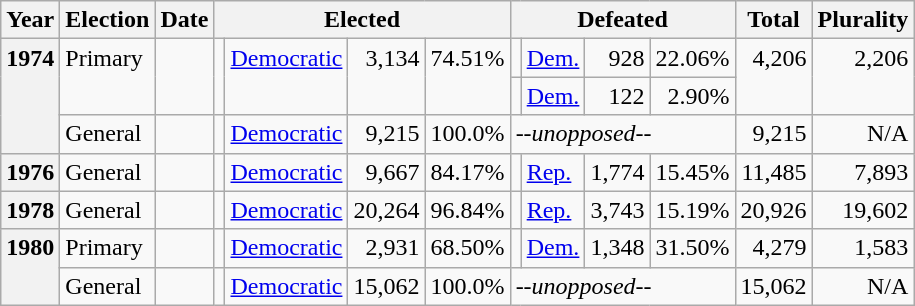<table class="wikitable">
<tr>
<th>Year</th>
<th>Election</th>
<th>Date</th>
<th colspan="4">Elected</th>
<th colspan="4">Defeated</th>
<th>Total</th>
<th>Plurality</th>
</tr>
<tr>
<th rowspan="3" valign="top">1974</th>
<td rowspan="2" valign="top">Primary</td>
<td rowspan="2" valign="top"></td>
<td rowspan="2" valign="top"></td>
<td valign="top" rowspan="2" ><a href='#'>Democratic</a></td>
<td rowspan="2" align="right" valign="top">3,134</td>
<td rowspan="2" align="right" valign="top">74.51%</td>
<td valign="top"></td>
<td valign="top" ><a href='#'>Dem.</a></td>
<td align="right" valign="top">928</td>
<td align="right" valign="top">22.06%</td>
<td rowspan="2" align="right" valign="top">4,206</td>
<td rowspan="2" align="right" valign="top">2,206</td>
</tr>
<tr>
<td valign="top"></td>
<td valign="top" ><a href='#'>Dem.</a></td>
<td align="right" valign="top">122</td>
<td align="right" valign="top">2.90%</td>
</tr>
<tr>
<td valign="top">General</td>
<td valign="top"></td>
<td valign="top"></td>
<td valign="top" ><a href='#'>Democratic</a></td>
<td align="right" valign="top">9,215</td>
<td align="right" valign="top">100.0%</td>
<td colspan="4"><em>--unopposed--</em></td>
<td align="right" valign="top">9,215</td>
<td align="right" valign="top">N/A</td>
</tr>
<tr>
<th valign="top">1976</th>
<td valign="top">General</td>
<td valign="top"></td>
<td valign="top"></td>
<td valign="top" ><a href='#'>Democratic</a></td>
<td align="right" valign="top">9,667</td>
<td align="right" valign="top">84.17%</td>
<td valign="top"></td>
<td valign="top" ><a href='#'>Rep.</a></td>
<td align="right" valign="top">1,774</td>
<td align="right" valign="top">15.45%</td>
<td align="right" valign="top">11,485</td>
<td align="right" valign="top">7,893</td>
</tr>
<tr>
<th valign="top">1978</th>
<td valign="top">General</td>
<td valign="top"></td>
<td valign="top"></td>
<td valign="top" ><a href='#'>Democratic</a></td>
<td align="right" valign="top">20,264</td>
<td align="right" valign="top">96.84%</td>
<td></td>
<td valign="top" ><a href='#'>Rep.</a></td>
<td align="right" valign="top">3,743</td>
<td align="right" valign="top">15.19%</td>
<td align="right" valign="top">20,926</td>
<td align="right" valign="top">19,602</td>
</tr>
<tr>
<th rowspan="2"  valign="top">1980</th>
<td valign="top">Primary</td>
<td valign="top"></td>
<td valign="top"></td>
<td valign="top" ><a href='#'>Democratic</a></td>
<td align="right" valign="top">2,931</td>
<td align="right" valign="top">68.50%</td>
<td></td>
<td valign="top" ><a href='#'>Dem.</a></td>
<td align="right" valign="top">1,348</td>
<td align="right" valign="top">31.50%</td>
<td align="right" valign="top">4,279</td>
<td align="right" valign="top">1,583</td>
</tr>
<tr>
<td valign="top">General</td>
<td valign="top"></td>
<td valign="top"></td>
<td valign="top" ><a href='#'>Democratic</a></td>
<td align="right" valign="top">15,062</td>
<td align="right" valign="top">100.0%</td>
<td colspan="4"><em>--unopposed--</em></td>
<td align="right" valign="top">15,062</td>
<td align="right" valign="top">N/A</td>
</tr>
</table>
